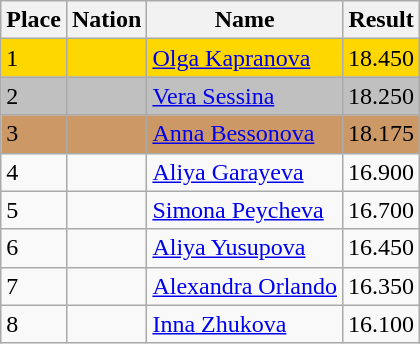<table class="wikitable">
<tr>
<th>Place</th>
<th>Nation</th>
<th>Name</th>
<th>Result</th>
</tr>
<tr bgcolor=gold>
<td>1</td>
<td></td>
<td align=left><a href='#'>Olga Kapranova</a></td>
<td>18.450</td>
</tr>
<tr bgcolor=silver>
<td>2</td>
<td></td>
<td align=left><a href='#'>Vera Sessina</a></td>
<td>18.250</td>
</tr>
<tr bgcolor=cc9966>
<td>3</td>
<td></td>
<td><a href='#'>Anna Bessonova</a></td>
<td>18.175</td>
</tr>
<tr>
<td>4</td>
<td></td>
<td><a href='#'>Aliya Garayeva</a></td>
<td>16.900</td>
</tr>
<tr>
<td>5</td>
<td></td>
<td><a href='#'>Simona Peycheva</a></td>
<td>16.700</td>
</tr>
<tr>
<td>6</td>
<td></td>
<td><a href='#'>Aliya Yusupova</a></td>
<td>16.450</td>
</tr>
<tr>
<td>7</td>
<td></td>
<td><a href='#'>Alexandra Orlando</a></td>
<td>16.350</td>
</tr>
<tr>
<td>8</td>
<td></td>
<td><a href='#'>Inna Zhukova</a></td>
<td>16.100</td>
</tr>
</table>
